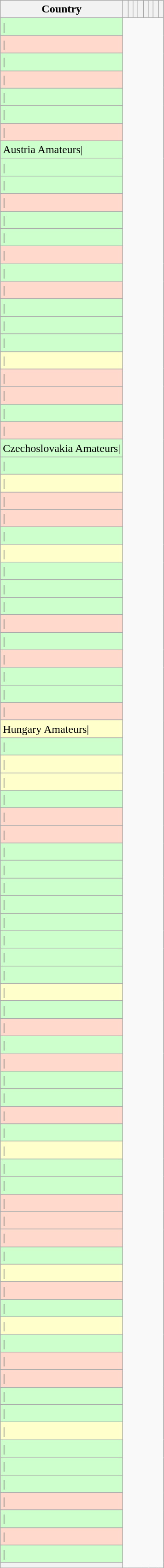<table class="wikitable sortable sticky-header sort-under collapsible collapsed" style="text-align: center; font-size: 100%;">
<tr>
<th>Country</th>
<th></th>
<th></th>
<th></th>
<th></th>
<th></th>
<th></th>
<th></th>
<th></th>
</tr>
<tr style="background:#CCFFCC">
<td style="text-align:left">|</td>
</tr>
<tr style="background:#FFDACC">
<td style="text-align:left">|</td>
</tr>
<tr style="background:#CCFFCC">
<td style="text-align:left">|</td>
</tr>
<tr style="background:#FFDACC">
<td style="text-align:left">|</td>
</tr>
<tr style="background:#CCFFCC">
<td style="text-align:left">|</td>
</tr>
<tr style="background:#CCFFCC">
<td style="text-align:left">|</td>
</tr>
<tr style="background:#FFDACC">
<td style="text-align:left">|</td>
</tr>
<tr style="background:#CCFFCC">
<td style="text-align:left">Austria Amateurs|</td>
</tr>
<tr style="background:#CCFFCC">
<td style="text-align:left">|</td>
</tr>
<tr style="background:#CCFFCC">
<td style="text-align:left">|</td>
</tr>
<tr style="background:#FFDACC">
<td style="text-align:left">|</td>
</tr>
<tr style="background:#CCFFCC">
<td style="text-align:left">|</td>
</tr>
<tr style="background:#CCFFCC">
<td style="text-align:left">|</td>
</tr>
<tr style="background:#FFDACC">
<td style="text-align:left">|</td>
</tr>
<tr style="background:#CCFFCC">
<td style="text-align:left">|</td>
</tr>
<tr style="background:#FFDACC">
<td style="text-align:left">|</td>
</tr>
<tr style="background:#CCFFCC">
<td style="text-align:left">|</td>
</tr>
<tr style="background:#CCFFCC">
<td style="text-align:left">|</td>
</tr>
<tr style="background:#CCFFCC">
<td style="text-align:left">|</td>
</tr>
<tr style="background:#FFFFCC">
<td style="text-align:left">|</td>
</tr>
<tr style="background:#FFDACC">
<td style="text-align:left">|</td>
</tr>
<tr style="background:#FFDACC">
<td style="text-align:left">|</td>
</tr>
<tr style="background:#CCFFCC">
<td style="text-align:left">|</td>
</tr>
<tr style="background:#FFDACC">
<td style="text-align:left">|</td>
</tr>
<tr style="background:#CCFFCC">
<td style="text-align:left">Czechoslovakia Amateurs|</td>
</tr>
<tr style="background:#CCFFCC">
<td style="text-align:left">|</td>
</tr>
<tr style="background:#FFFFCC">
<td style="text-align:left">|</td>
</tr>
<tr style="background:#FFDACC">
<td style="text-align:left">|</td>
</tr>
<tr style="background:#FFDACC">
<td style="text-align:left">|</td>
</tr>
<tr style="background:#CCFFCC">
<td style="text-align:left">|</td>
</tr>
<tr style="background:#FFFFCC">
<td style="text-align:left">|</td>
</tr>
<tr style="background:#CCFFCC">
<td style="text-align:left">|</td>
</tr>
<tr style="background:#CCFFCC">
<td style="text-align:left">|</td>
</tr>
<tr style="background:#CCFFCC">
<td style="text-align:left">|</td>
</tr>
<tr style="background:#FFDACC">
<td style="text-align:left">|</td>
</tr>
<tr style="background:#CCFFCC">
<td style="text-align:left">|</td>
</tr>
<tr style="background:#FFDACC">
<td style="text-align:left">|</td>
</tr>
<tr style="background:#CCFFCC">
<td style="text-align:left">|</td>
</tr>
<tr style="background:#CCFFCC">
<td style="text-align:left">|</td>
</tr>
<tr style="background:#FFDACC">
<td style="text-align:left">|</td>
</tr>
<tr style="background:#FFFFCC">
<td style="text-align:left">Hungary Amateurs|</td>
</tr>
<tr style="background:#CCFFCC">
<td style="text-align:left">|</td>
</tr>
<tr style="background:#FFFFCC">
<td style="text-align:left">|</td>
</tr>
<tr style="background:#FFFFCC">
<td style="text-align:left">|</td>
</tr>
<tr style="background:#CCFFCC">
<td style="text-align:left">|</td>
</tr>
<tr style="background:#FFDACC">
<td style="text-align:left">|</td>
</tr>
<tr style="background:#FFDACC">
<td style="text-align:left">|</td>
</tr>
<tr style="background:#CCFFCC">
<td style="text-align:left">|</td>
</tr>
<tr style="background:#CCFFCC">
<td style="text-align:left">|</td>
</tr>
<tr style="background:#CCFFCC">
<td style="text-align:left">|</td>
</tr>
<tr style="background:#CCFFCC">
<td style="text-align:left">|</td>
</tr>
<tr style="background:#CCFFCC">
<td style="text-align:left">|</td>
</tr>
<tr style="background:#CCFFCC">
<td style="text-align:left">|</td>
</tr>
<tr style="background:#CCFFCC">
<td style="text-align:left">|</td>
</tr>
<tr style="background:#CCFFCC">
<td style="text-align:left">|</td>
</tr>
<tr style="background:#FFFFCC">
<td style="text-align:left">|</td>
</tr>
<tr style="background:#CCFFCC">
<td style="text-align:left">|</td>
</tr>
<tr style="background:#FFDACC">
<td style="text-align:left">|</td>
</tr>
<tr style="background:#CCFFCC">
<td style="text-align:left">|</td>
</tr>
<tr style="background:#FFDACC">
<td style="text-align:left">|</td>
</tr>
<tr style="background:#CCFFCC">
<td style="text-align:left">|</td>
</tr>
<tr style="background:#CCFFCC">
<td style="text-align:left">|</td>
</tr>
<tr style="background:#FFDACC">
<td style="text-align:left">|</td>
</tr>
<tr style="background:#CCFFCC">
<td style="text-align:left">|</td>
</tr>
<tr style="background:#FFFFCC">
<td style="text-align:left">|</td>
</tr>
<tr style="background:#CCFFCC">
<td style="text-align:left">|</td>
</tr>
<tr style="background:#CCFFCC">
<td style="text-align:left">|</td>
</tr>
<tr style="background:#FFDACC">
<td style="text-align:left">|</td>
</tr>
<tr style="background:#FFDACC">
<td style="text-align:left">|</td>
</tr>
<tr style="background:#FFDACC">
<td style="text-align:left">|</td>
</tr>
<tr style="background:#CCFFCC">
<td style="text-align:left">|</td>
</tr>
<tr style="background:#FFFFCC">
<td style="text-align:left">|</td>
</tr>
<tr style="background:#FFDACC">
<td style="text-align:left">|</td>
</tr>
<tr style="background:#CCFFCC">
<td style="text-align:left">|</td>
</tr>
<tr style="background:#FFFFCC">
<td style="text-align:left">|</td>
</tr>
<tr style="background:#CCFFCC">
<td style="text-align:left">|</td>
</tr>
<tr style="background:#FFDACC">
<td style="text-align:left">|</td>
</tr>
<tr style="background:#FFDACC">
<td style="text-align:left">|</td>
</tr>
<tr style="background:#CCFFCC">
<td style="text-align:left">|</td>
</tr>
<tr style="background:#CCFFCC">
<td style="text-align:left">|</td>
</tr>
<tr style="background:#FFFFCC">
<td style="text-align:left">|</td>
</tr>
<tr style="background:#CCFFCC">
<td style="text-align:left">|</td>
</tr>
<tr style="background:#CCFFCC">
<td style="text-align:left">|</td>
</tr>
<tr style="background:#CCFFCC">
<td style="text-align:left">|</td>
</tr>
<tr style="background:#FFDACC">
<td style="text-align:left">|</td>
</tr>
<tr style="background:#CCFFCC">
<td style="text-align:left">|</td>
</tr>
<tr style="background:#FFDACC">
<td style="text-align:left">|</td>
</tr>
<tr style="background:#CCFFCC">
<td style="text-align:left">|</td>
</tr>
<tr>
<th Total (88 opponents)></th>
</tr>
</table>
